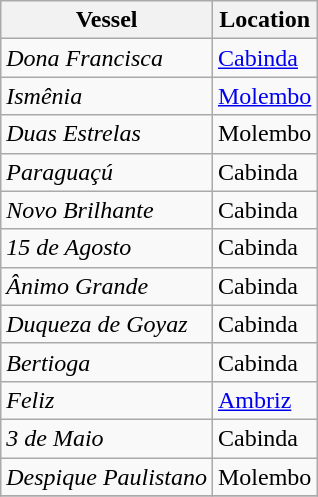<table class="wikitable sortable">
<tr>
<th>Vessel</th>
<th>Location</th>
</tr>
<tr>
<td><em>Dona Francisca</em></td>
<td><a href='#'>Cabinda</a></td>
</tr>
<tr>
<td><em>Ismênia</em></td>
<td><a href='#'>Molembo</a></td>
</tr>
<tr>
<td><em>Duas Estrelas</em></td>
<td>Molembo</td>
</tr>
<tr>
<td><em>Paraguaçú</em></td>
<td>Cabinda</td>
</tr>
<tr>
<td><em>Novo Brilhante</em></td>
<td>Cabinda</td>
</tr>
<tr>
<td><em>15 de Agosto</em></td>
<td>Cabinda</td>
</tr>
<tr>
<td><em>Ânimo Grande</em></td>
<td>Cabinda</td>
</tr>
<tr>
<td><em>Duqueza de Goyaz</em></td>
<td>Cabinda</td>
</tr>
<tr>
<td><em>Bertioga</em></td>
<td>Cabinda</td>
</tr>
<tr>
<td><em>Feliz</em></td>
<td><a href='#'>Ambriz</a></td>
</tr>
<tr>
<td><em>3 de Maio</em></td>
<td>Cabinda</td>
</tr>
<tr>
<td><em>Despique Paulistano</em></td>
<td>Molembo</td>
</tr>
<tr>
</tr>
</table>
